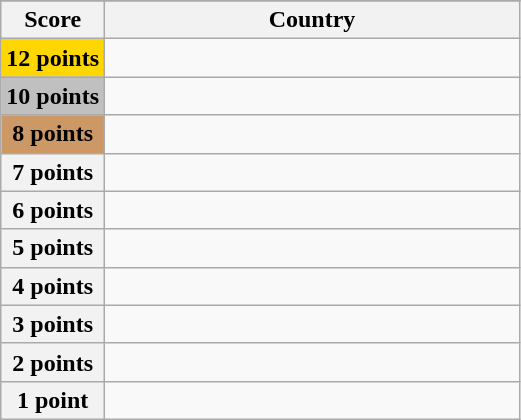<table class="wikitable">
<tr>
</tr>
<tr>
<th scope="col" width="20%">Score</th>
<th scope="col">Country</th>
</tr>
<tr>
<th scope="row" style="background:gold">12 points</th>
<td></td>
</tr>
<tr>
<th scope="row" style="background:silver">10 points</th>
<td></td>
</tr>
<tr>
<th scope="row" style="background:#CC9966">8 points</th>
<td></td>
</tr>
<tr>
<th scope="row">7 points</th>
<td></td>
</tr>
<tr>
<th scope="row">6 points</th>
<td></td>
</tr>
<tr>
<th scope="row">5 points</th>
<td></td>
</tr>
<tr>
<th scope="row">4 points</th>
<td></td>
</tr>
<tr>
<th scope="row">3 points</th>
<td></td>
</tr>
<tr>
<th scope="row">2 points</th>
<td></td>
</tr>
<tr>
<th scope="row">1 point</th>
<td></td>
</tr>
</table>
